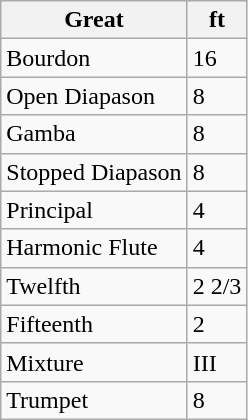<table class="wikitable">
<tr>
<th>Great</th>
<th>ft</th>
</tr>
<tr>
<td>Bourdon</td>
<td>16</td>
</tr>
<tr>
<td>Open Diapason</td>
<td>8</td>
</tr>
<tr>
<td>Gamba</td>
<td>8</td>
</tr>
<tr>
<td>Stopped Diapason</td>
<td>8</td>
</tr>
<tr>
<td>Principal</td>
<td>4</td>
</tr>
<tr>
<td>Harmonic Flute</td>
<td>4</td>
</tr>
<tr>
<td>Twelfth</td>
<td>2 2/3</td>
</tr>
<tr>
<td>Fifteenth</td>
<td>2</td>
</tr>
<tr>
<td>Mixture</td>
<td>III</td>
</tr>
<tr>
<td>Trumpet</td>
<td>8</td>
</tr>
</table>
